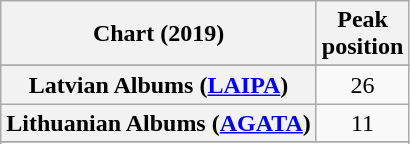<table class="wikitable sortable plainrowheaders" style="text-align:center">
<tr>
<th scope="col">Chart (2019)</th>
<th scope="col">Peak<br>position</th>
</tr>
<tr>
</tr>
<tr>
</tr>
<tr>
</tr>
<tr>
</tr>
<tr>
</tr>
<tr>
</tr>
<tr>
</tr>
<tr>
</tr>
<tr>
</tr>
<tr>
</tr>
<tr>
<th scope="row">Latvian Albums (<a href='#'>LAIPA</a>)</th>
<td>26</td>
</tr>
<tr>
<th scope="row">Lithuanian Albums (<a href='#'>AGATA</a>)</th>
<td>11</td>
</tr>
<tr>
</tr>
<tr>
</tr>
<tr>
</tr>
<tr>
</tr>
<tr>
</tr>
<tr>
</tr>
<tr>
</tr>
<tr>
</tr>
<tr>
</tr>
<tr>
</tr>
<tr>
</tr>
</table>
